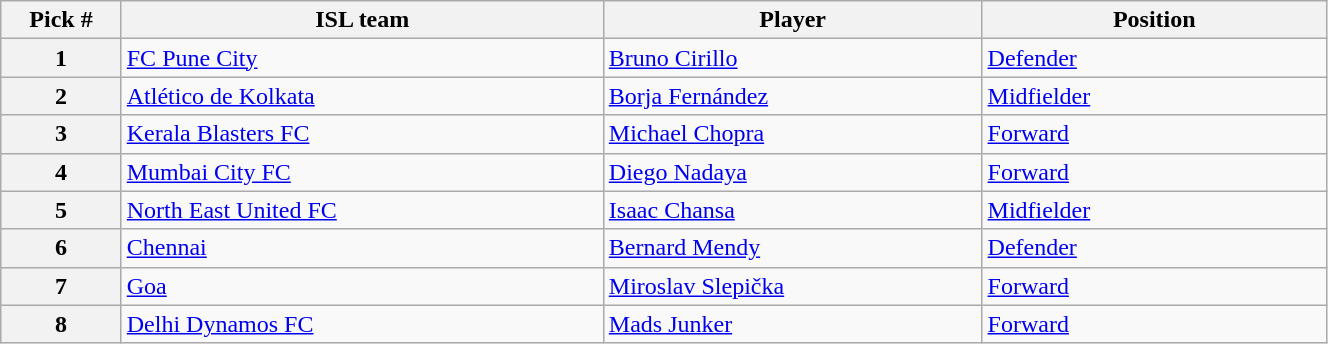<table class="wikitable sortable" style="width:70%">
<tr>
<th width=7%>Pick #</th>
<th width=28%>ISL team</th>
<th width=22%>Player</th>
<th width=20%>Position</th>
</tr>
<tr>
<th>1</th>
<td><a href='#'>FC Pune City</a></td>
<td> <a href='#'>Bruno Cirillo</a></td>
<td><a href='#'>Defender</a></td>
</tr>
<tr>
<th>2</th>
<td><a href='#'>Atlético de Kolkata</a></td>
<td> <a href='#'>Borja Fernández</a></td>
<td><a href='#'>Midfielder</a></td>
</tr>
<tr>
<th>3</th>
<td><a href='#'>Kerala Blasters FC</a></td>
<td> <a href='#'>Michael Chopra</a></td>
<td><a href='#'>Forward</a></td>
</tr>
<tr>
<th>4</th>
<td><a href='#'>Mumbai City FC</a></td>
<td>  <a href='#'>Diego Nadaya</a></td>
<td><a href='#'>Forward</a></td>
</tr>
<tr>
<th>5</th>
<td><a href='#'>North East United FC</a></td>
<td> <a href='#'>Isaac Chansa</a></td>
<td><a href='#'>Midfielder</a></td>
</tr>
<tr>
<th>6</th>
<td><a href='#'>Chennai</a></td>
<td> <a href='#'>Bernard Mendy</a></td>
<td><a href='#'>Defender</a></td>
</tr>
<tr>
<th>7</th>
<td><a href='#'>Goa</a></td>
<td> <a href='#'>Miroslav Slepička</a></td>
<td><a href='#'>Forward</a></td>
</tr>
<tr>
<th>8</th>
<td><a href='#'>Delhi Dynamos FC</a></td>
<td> <a href='#'>Mads Junker</a></td>
<td><a href='#'>Forward</a></td>
</tr>
</table>
